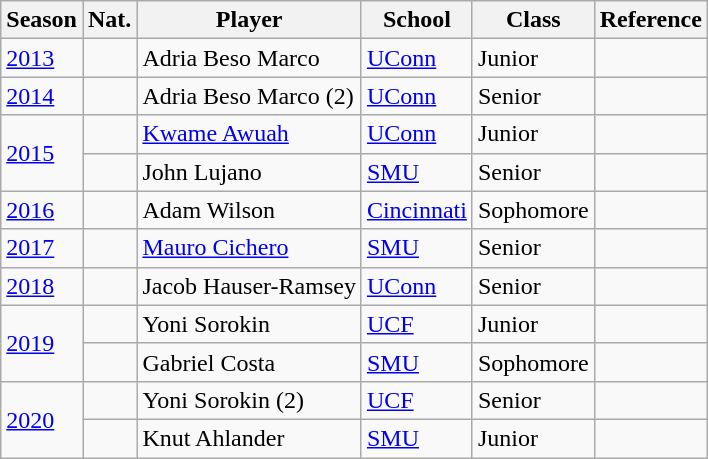<table class="wikitable sortable">
<tr>
<th>Season</th>
<th>Nat.</th>
<th>Player</th>
<th>School</th>
<th>Class</th>
<th class="unsortable">Reference</th>
</tr>
<tr>
<td><a href='#'>2013</a></td>
<td></td>
<td>Adria Beso Marco</td>
<td><a href='#'>UConn</a></td>
<td>Junior</td>
<td></td>
</tr>
<tr>
<td><a href='#'>2014</a></td>
<td></td>
<td>Adria Beso Marco (2)</td>
<td><a href='#'>UConn</a></td>
<td>Senior</td>
<td></td>
</tr>
<tr>
<td rowspan="2"><a href='#'>2015</a></td>
<td></td>
<td><a href='#'>Kwame Awuah</a></td>
<td><a href='#'>UConn</a></td>
<td>Junior</td>
<td></td>
</tr>
<tr>
<td></td>
<td>John Lujano</td>
<td><a href='#'>SMU</a></td>
<td>Senior</td>
<td></td>
</tr>
<tr>
<td><a href='#'>2016</a></td>
<td></td>
<td>Adam Wilson</td>
<td><a href='#'>Cincinnati</a></td>
<td>Sophomore</td>
<td></td>
</tr>
<tr>
<td><a href='#'>2017</a></td>
<td></td>
<td><a href='#'>Mauro Cichero</a></td>
<td><a href='#'>SMU</a></td>
<td>Senior</td>
<td></td>
</tr>
<tr>
<td><a href='#'>2018</a></td>
<td></td>
<td>Jacob Hauser-Ramsey</td>
<td><a href='#'>UConn</a></td>
<td>Senior</td>
<td></td>
</tr>
<tr>
<td rowspan=2><a href='#'>2019</a></td>
<td></td>
<td>Yoni Sorokin</td>
<td><a href='#'>UCF</a></td>
<td>Junior</td>
<td></td>
</tr>
<tr>
<td></td>
<td>Gabriel Costa</td>
<td><a href='#'>SMU</a></td>
<td>Sophomore</td>
<td></td>
</tr>
<tr>
<td rowspan="2"><a href='#'>2020</a></td>
<td></td>
<td>Yoni Sorokin (2)</td>
<td><a href='#'>UCF</a></td>
<td>Senior</td>
<td></td>
</tr>
<tr>
<td></td>
<td>Knut Ahlander</td>
<td><a href='#'>SMU</a></td>
<td>Junior</td>
<td></td>
</tr>
</table>
